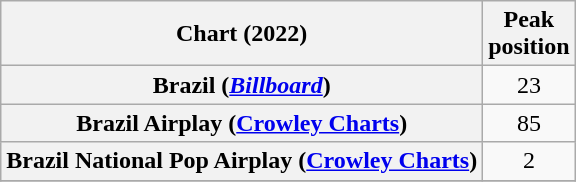<table class="wikitable sortable plainrowheaders" style="text-align:center">
<tr>
<th scope="col">Chart (2022)</th>
<th scope="col">Peak<br>position</th>
</tr>
<tr>
<th scope="row">Brazil (<em><a href='#'>Billboard</a></em>)</th>
<td>23</td>
</tr>
<tr>
<th scope="row">Brazil Airplay (<a href='#'>Crowley Charts</a>)</th>
<td>85</td>
</tr>
<tr>
<th scope="row">Brazil National Pop Airplay (<a href='#'>Crowley Charts</a>)</th>
<td>2</td>
</tr>
<tr>
</tr>
</table>
